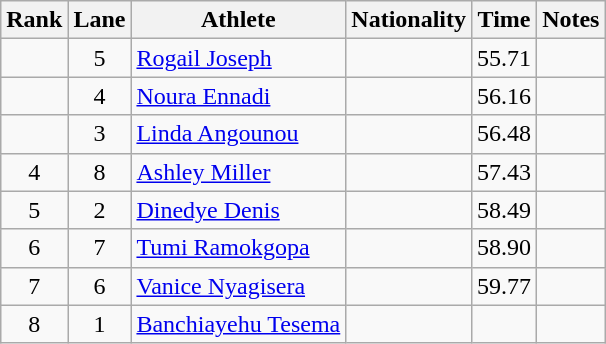<table class="wikitable sortable" style="text-align:center">
<tr>
<th>Rank</th>
<th>Lane</th>
<th>Athlete</th>
<th>Nationality</th>
<th>Time</th>
<th>Notes</th>
</tr>
<tr>
<td></td>
<td>5</td>
<td align="left"><a href='#'>Rogail Joseph</a></td>
<td align=left></td>
<td>55.71</td>
<td></td>
</tr>
<tr>
<td></td>
<td>4</td>
<td align="left"><a href='#'>Noura Ennadi</a></td>
<td align=left></td>
<td>56.16</td>
<td></td>
</tr>
<tr>
<td></td>
<td>3</td>
<td align="left"><a href='#'>Linda Angounou</a></td>
<td align=left></td>
<td>56.48</td>
<td></td>
</tr>
<tr>
<td>4</td>
<td>8</td>
<td align="left"><a href='#'>Ashley Miller</a></td>
<td align=left></td>
<td>57.43</td>
<td></td>
</tr>
<tr>
<td>5</td>
<td>2</td>
<td align="left"><a href='#'>Dinedye Denis</a></td>
<td align=left></td>
<td>58.49</td>
<td></td>
</tr>
<tr>
<td>6</td>
<td>7</td>
<td align="left"><a href='#'>Tumi Ramokgopa</a></td>
<td align=left></td>
<td>58.90</td>
<td></td>
</tr>
<tr>
<td>7</td>
<td>6</td>
<td align="left"><a href='#'>Vanice Nyagisera</a></td>
<td align=left></td>
<td>59.77</td>
<td></td>
</tr>
<tr>
<td>8</td>
<td>1</td>
<td align="left"><a href='#'>Banchiayehu Tesema</a></td>
<td align=left></td>
<td></td>
<td></td>
</tr>
</table>
